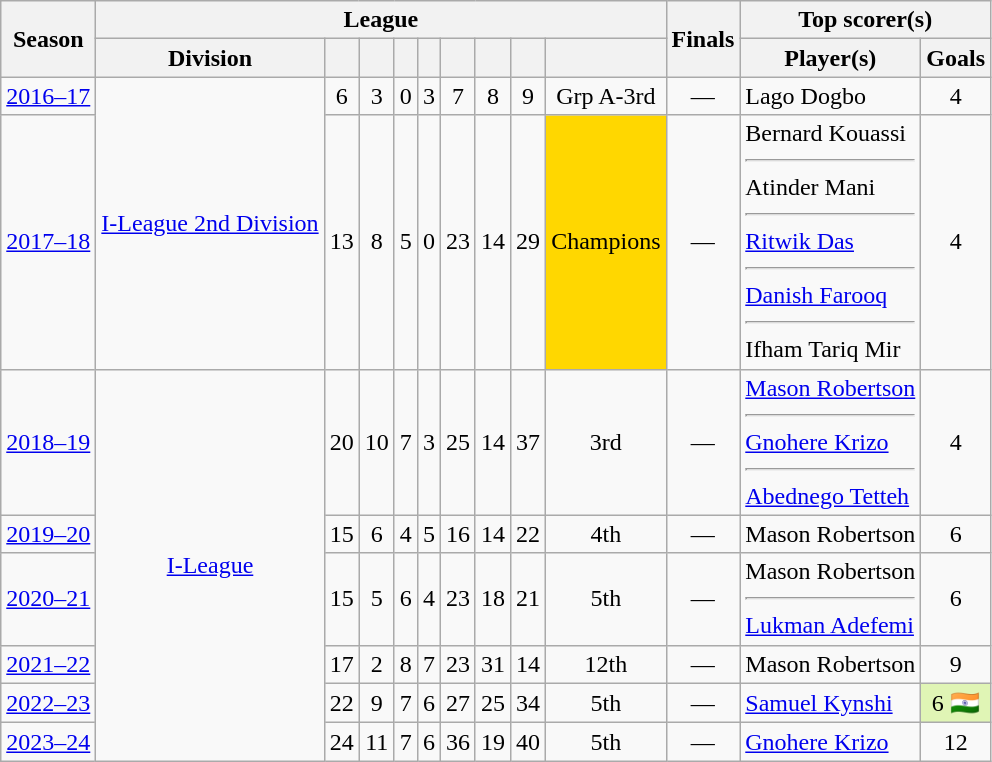<table class="wikitable sortable" style="text-align: center; font-size:100%">
<tr>
<th rowspan="2">Season</th>
<th colspan="9">League</th>
<th rowspan="2"><strong>Finals</strong></th>
<th colspan="2">Top scorer(s)</th>
</tr>
<tr>
<th>Division</th>
<th></th>
<th></th>
<th></th>
<th></th>
<th></th>
<th></th>
<th></th>
<th></th>
<th>Player(s)</th>
<th>Goals</th>
</tr>
<tr>
<td><a href='#'>2016–17</a></td>
<td rowspan="2"><a href='#'>I-League 2nd Division</a></td>
<td>6</td>
<td>3</td>
<td>0</td>
<td>3</td>
<td>7</td>
<td>8</td>
<td>9</td>
<td>Grp A-3rd</td>
<td>—</td>
<td align="left"> Lago Dogbo</td>
<td>4</td>
</tr>
<tr>
<td><a href='#'>2017–18</a></td>
<td>13</td>
<td>8</td>
<td>5</td>
<td>0</td>
<td>23</td>
<td>14</td>
<td>29</td>
<td bgcolor="gold">Champions</td>
<td>—</td>
<td align="left"> Bernard Kouassi <hr>  Atinder Mani <hr>  <a href='#'>Ritwik Das</a> <hr>  <a href='#'>Danish Farooq</a> <hr>  Ifham Tariq Mir</td>
<td>4</td>
</tr>
<tr>
<td><a href='#'>2018–19</a></td>
<td rowspan="6"><a href='#'>I-League</a></td>
<td>20</td>
<td>10</td>
<td>7</td>
<td>3</td>
<td>25</td>
<td>14</td>
<td>37</td>
<td>3rd</td>
<td>—</td>
<td align="left"> <a href='#'>Mason Robertson</a> <hr>  <a href='#'>Gnohere Krizo</a> <hr>  <a href='#'>Abednego Tetteh</a></td>
<td>4</td>
</tr>
<tr>
<td><a href='#'>2019–20</a></td>
<td>15</td>
<td>6</td>
<td>4</td>
<td>5</td>
<td>16</td>
<td>14</td>
<td>22</td>
<td>4th</td>
<td>—</td>
<td align="left"> Mason Robertson</td>
<td>6</td>
</tr>
<tr>
<td><a href='#'>2020–21</a></td>
<td>15</td>
<td>5</td>
<td>6</td>
<td>4</td>
<td>23</td>
<td>18</td>
<td>21</td>
<td>5th</td>
<td>—</td>
<td align="left"> Mason Robertson <hr>  <a href='#'>Lukman Adefemi</a></td>
<td>6</td>
</tr>
<tr>
<td><a href='#'>2021–22</a></td>
<td>17</td>
<td>2</td>
<td>8</td>
<td>7</td>
<td>23</td>
<td>31</td>
<td>14</td>
<td>12th</td>
<td>—</td>
<td align="left"> Mason Robertson</td>
<td>9</td>
</tr>
<tr>
<td><a href='#'>2022–23</a></td>
<td>22</td>
<td>9</td>
<td>7</td>
<td>6</td>
<td>27</td>
<td>25</td>
<td>34</td>
<td>5th</td>
<td>—</td>
<td align="left"> <a href='#'>Samuel Kynshi</a></td>
<td bgcolor=#ERF5B5>6 🇮🇳</td>
</tr>
<tr>
<td><a href='#'>2023–24</a></td>
<td>24</td>
<td>11</td>
<td>7</td>
<td>6</td>
<td>36</td>
<td>19</td>
<td>40</td>
<td>5th</td>
<td>—</td>
<td align="left"> <a href='#'>Gnohere Krizo</a></td>
<td>12</td>
</tr>
</table>
